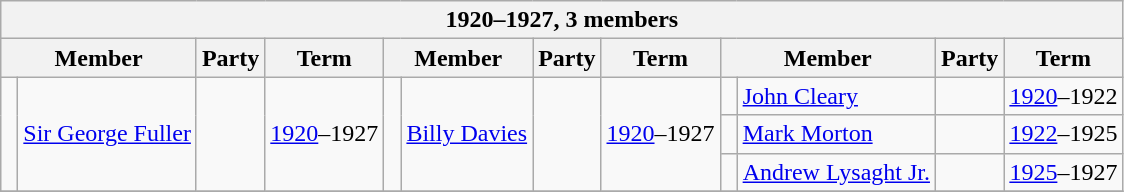<table class="wikitable">
<tr>
<th colspan="12">1920–1927, 3 members</th>
</tr>
<tr>
<th colspan="2">Member</th>
<th>Party</th>
<th>Term</th>
<th colspan="2">Member</th>
<th>Party</th>
<th>Term</th>
<th colspan="2">Member</th>
<th>Party</th>
<th>Term</th>
</tr>
<tr>
<td rowspan="3" > </td>
<td rowspan="3"><a href='#'>Sir George Fuller</a></td>
<td rowspan="3"></td>
<td rowspan="3"><a href='#'>1920</a>–1927</td>
<td rowspan="3" > </td>
<td rowspan="3"><a href='#'>Billy Davies</a></td>
<td rowspan="3"></td>
<td rowspan="3"><a href='#'>1920</a>–1927</td>
<td> </td>
<td><a href='#'>John Cleary</a></td>
<td></td>
<td><a href='#'>1920</a>–1922</td>
</tr>
<tr>
<td> </td>
<td><a href='#'>Mark Morton</a></td>
<td></td>
<td><a href='#'>1922</a>–1925</td>
</tr>
<tr>
<td> </td>
<td><a href='#'>Andrew Lysaght Jr.</a></td>
<td></td>
<td><a href='#'>1925</a>–1927</td>
</tr>
<tr>
</tr>
</table>
